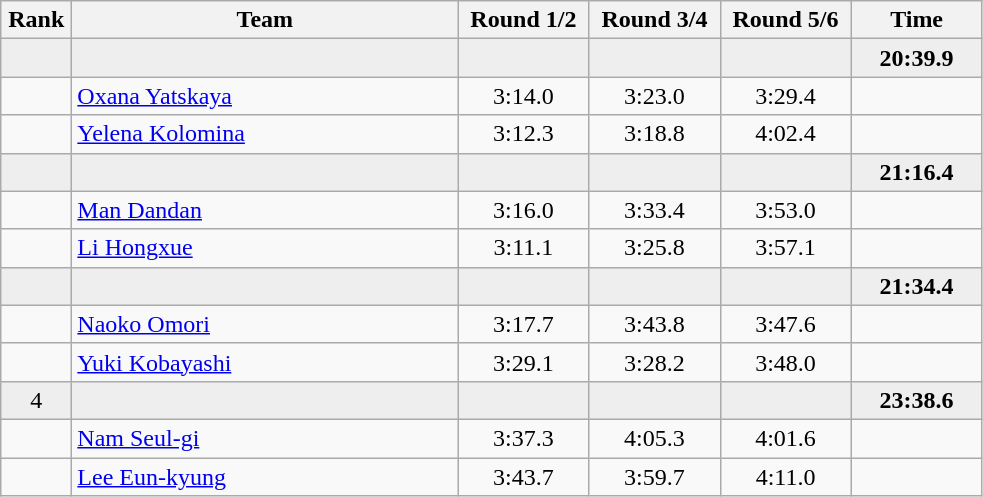<table class=wikitable style="text-align:center">
<tr>
<th width=40>Rank</th>
<th width=250>Team</th>
<th width=80>Round 1/2</th>
<th width=80>Round 3/4</th>
<th width=80>Round 5/6</th>
<th width=80>Time</th>
</tr>
<tr bgcolor="#eeeeee">
<td></td>
<td align=left></td>
<td></td>
<td></td>
<td></td>
<td><strong>20:39.9</strong></td>
</tr>
<tr>
<td></td>
<td align=left><a href='#'>Oxana Yatskaya</a></td>
<td>3:14.0</td>
<td>3:23.0</td>
<td>3:29.4</td>
<td></td>
</tr>
<tr>
<td></td>
<td align=left><a href='#'>Yelena Kolomina</a></td>
<td>3:12.3</td>
<td>3:18.8</td>
<td>4:02.4</td>
<td></td>
</tr>
<tr bgcolor="#eeeeee">
<td></td>
<td align=left></td>
<td></td>
<td></td>
<td></td>
<td><strong>21:16.4</strong></td>
</tr>
<tr>
<td></td>
<td align=left><a href='#'>Man Dandan</a></td>
<td>3:16.0</td>
<td>3:33.4</td>
<td>3:53.0</td>
<td></td>
</tr>
<tr>
<td></td>
<td align=left><a href='#'>Li Hongxue</a></td>
<td>3:11.1</td>
<td>3:25.8</td>
<td>3:57.1</td>
<td></td>
</tr>
<tr bgcolor="#eeeeee">
<td></td>
<td align=left></td>
<td></td>
<td></td>
<td></td>
<td><strong>21:34.4</strong></td>
</tr>
<tr>
<td></td>
<td align=left><a href='#'>Naoko Omori</a></td>
<td>3:17.7</td>
<td>3:43.8</td>
<td>3:47.6</td>
<td></td>
</tr>
<tr>
<td></td>
<td align=left><a href='#'>Yuki Kobayashi</a></td>
<td>3:29.1</td>
<td>3:28.2</td>
<td>3:48.0</td>
<td></td>
</tr>
<tr bgcolor="#eeeeee">
<td>4</td>
<td align=left></td>
<td></td>
<td></td>
<td></td>
<td><strong>23:38.6</strong></td>
</tr>
<tr>
<td></td>
<td align=left><a href='#'>Nam Seul-gi</a></td>
<td>3:37.3</td>
<td>4:05.3</td>
<td>4:01.6</td>
<td></td>
</tr>
<tr>
<td></td>
<td align=left><a href='#'>Lee Eun-kyung</a></td>
<td>3:43.7</td>
<td>3:59.7</td>
<td>4:11.0</td>
<td></td>
</tr>
</table>
